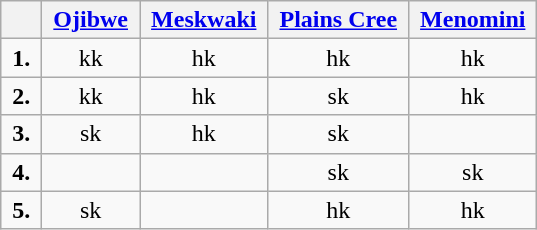<table class="wikitable">
<tr>
<th></th>
<th> <a href='#'>Ojibwe</a> </th>
<th> <a href='#'>Meskwaki</a> </th>
<th> <a href='#'>Plains Cree</a> </th>
<th> <a href='#'>Menomini</a> </th>
</tr>
<tr>
<td> <strong>1.</strong> </td>
<td align=center> kk </td>
<td align=center> hk </td>
<td align=center> hk </td>
<td align=center> hk </td>
</tr>
<tr>
<td> <strong>2.</strong> </td>
<td align=center> kk </td>
<td align=center> hk </td>
<td align=center> sk </td>
<td align=center> hk </td>
</tr>
<tr>
<td> <strong>3.</strong> </td>
<td align=center> sk </td>
<td align=center> hk </td>
<td align=center> sk </td>
<td align=center>  </td>
</tr>
<tr>
<td> <strong>4.</strong> </td>
<td align=center>  </td>
<td align=center>  </td>
<td align=center> sk </td>
<td align=center> sk </td>
</tr>
<tr>
<td> <strong>5.</strong> </td>
<td align=center> sk </td>
<td align=center>  </td>
<td align=center> hk </td>
<td align=center> hk </td>
</tr>
</table>
